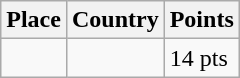<table class=wikitable>
<tr>
<th>Place</th>
<th>Country</th>
<th>Points</th>
</tr>
<tr>
<td align=center></td>
<td></td>
<td>14 pts</td>
</tr>
</table>
